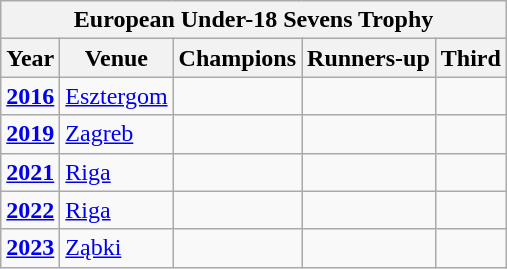<table class="wikitable centre" style="text-align:center;">
<tr>
<th colspan="5">European Under-18 Sevens Trophy</th>
</tr>
<tr>
<th>Year</th>
<th>Venue</th>
<th>Champions</th>
<th>Runners-up</th>
<th>Third</th>
</tr>
<tr>
<td><strong><a href='#'>2016</a></strong></td>
<td align="left"> <a href='#'>Esztergom</a></td>
<td align="left"><strong></strong></td>
<td align="left"></td>
<td align="left"></td>
</tr>
<tr>
<td><strong><a href='#'>2019</a></strong></td>
<td align="left"> <a href='#'>Zagreb</a></td>
<td align="left"><strong></strong></td>
<td align="left"></td>
<td align="left"></td>
</tr>
<tr>
<td><strong><a href='#'>2021</a></strong></td>
<td align="left"> <a href='#'>Riga</a></td>
<td align="left"><strong></strong></td>
<td align="left"></td>
<td align="left"></td>
</tr>
<tr>
<td><strong><a href='#'>2022</a></strong></td>
<td align="left"> <a href='#'>Riga</a></td>
<td align="left"><strong></strong></td>
<td align="left"></td>
<td align="left"></td>
</tr>
<tr>
<td><strong><a href='#'>2023</a></strong></td>
<td align="left"> <a href='#'>Ząbki</a></td>
<td align="left"><strong></strong></td>
<td align="left"></td>
<td align="left"></td>
</tr>
</table>
